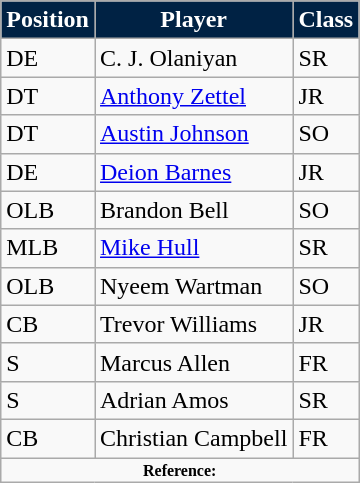<table class="wikitable">
<tr>
<th style="background:#024; color:#fff;">Position</th>
<th style="background:#024; color:#fff;">Player</th>
<th style="background:#024; color:#fff;">Class</th>
</tr>
<tr>
<td>DE</td>
<td>C. J. Olaniyan</td>
<td>SR</td>
</tr>
<tr>
<td>DT</td>
<td><a href='#'>Anthony Zettel</a></td>
<td>JR</td>
</tr>
<tr>
<td>DT</td>
<td><a href='#'>Austin Johnson</a></td>
<td>SO</td>
</tr>
<tr>
<td>DE</td>
<td><a href='#'>Deion Barnes</a></td>
<td>JR</td>
</tr>
<tr>
<td>OLB</td>
<td>Brandon Bell</td>
<td>SO</td>
</tr>
<tr>
<td>MLB</td>
<td><a href='#'>Mike Hull</a></td>
<td>SR</td>
</tr>
<tr>
<td>OLB</td>
<td>Nyeem Wartman</td>
<td>SO</td>
</tr>
<tr>
<td>CB</td>
<td>Trevor Williams</td>
<td>JR</td>
</tr>
<tr>
<td>S</td>
<td>Marcus Allen</td>
<td>FR</td>
</tr>
<tr>
<td>S</td>
<td>Adrian Amos</td>
<td>SR</td>
</tr>
<tr>
<td>CB</td>
<td>Christian Campbell</td>
<td>FR</td>
</tr>
<tr>
<td colspan="3" style="font-size:8pt; text-align:center;"><strong>Reference:</strong></td>
</tr>
</table>
